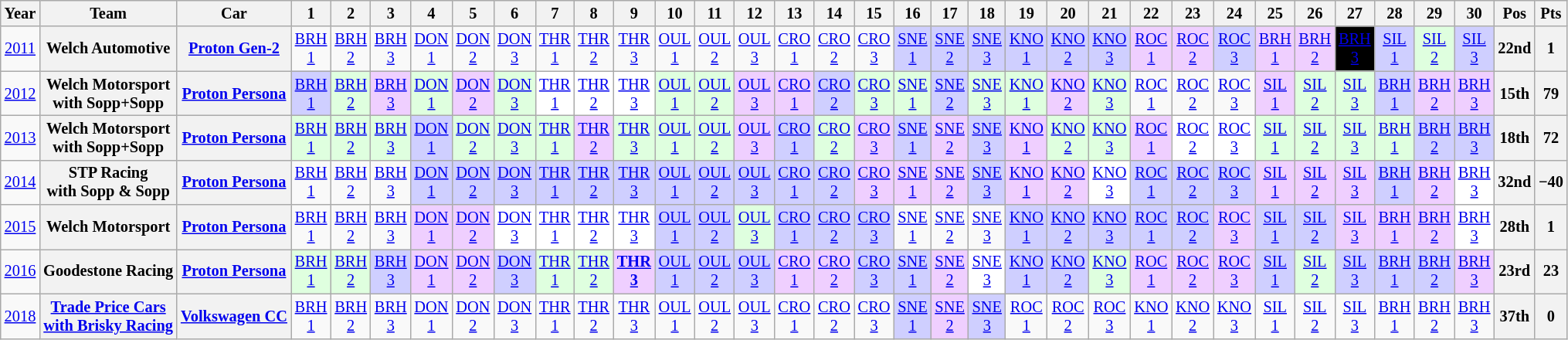<table class="wikitable" style="text-align:center; font-size:85%">
<tr>
<th>Year</th>
<th>Team</th>
<th>Car</th>
<th>1</th>
<th>2</th>
<th>3</th>
<th>4</th>
<th>5</th>
<th>6</th>
<th>7</th>
<th>8</th>
<th>9</th>
<th>10</th>
<th>11</th>
<th>12</th>
<th>13</th>
<th>14</th>
<th>15</th>
<th>16</th>
<th>17</th>
<th>18</th>
<th>19</th>
<th>20</th>
<th>21</th>
<th>22</th>
<th>23</th>
<th>24</th>
<th>25</th>
<th>26</th>
<th>27</th>
<th>28</th>
<th>29</th>
<th>30</th>
<th>Pos</th>
<th>Pts</th>
</tr>
<tr>
<td><a href='#'>2011</a></td>
<th nowrap>Welch Automotive</th>
<th nowrap><a href='#'>Proton Gen-2</a></th>
<td><a href='#'>BRH<br>1</a></td>
<td><a href='#'>BRH<br>2</a></td>
<td><a href='#'>BRH<br>3</a></td>
<td><a href='#'>DON<br>1</a></td>
<td><a href='#'>DON<br>2</a></td>
<td><a href='#'>DON<br>3</a></td>
<td><a href='#'>THR<br>1</a></td>
<td><a href='#'>THR<br>2</a></td>
<td><a href='#'>THR<br>3</a></td>
<td><a href='#'>OUL<br>1</a></td>
<td><a href='#'>OUL<br>2</a></td>
<td><a href='#'>OUL<br>3</a></td>
<td><a href='#'>CRO<br>1</a></td>
<td><a href='#'>CRO<br>2</a></td>
<td><a href='#'>CRO<br>3</a></td>
<td style="background:#CFCFFF;"><a href='#'>SNE<br>1</a><br></td>
<td style="background:#CFCFFF;"><a href='#'>SNE<br>2</a><br></td>
<td style="background:#CFCFFF;"><a href='#'>SNE<br>3</a><br></td>
<td style="background:#CFCFFF;"><a href='#'>KNO<br>1</a><br></td>
<td style="background:#CFCFFF;"><a href='#'>KNO<br>2</a><br></td>
<td style="background:#CFCFFF;"><a href='#'>KNO<br>3</a><br></td>
<td style="background:#EFCFFF;"><a href='#'>ROC<br>1</a><br></td>
<td style="background:#EFCFFF;"><a href='#'>ROC<br>2</a><br></td>
<td style="background:#CFCFFF;"><a href='#'>ROC<br>3</a><br></td>
<td style="background:#EFCFFF;"><a href='#'>BRH<br>1</a><br></td>
<td style="background:#EFCFFF;"><a href='#'>BRH<br>2</a><br></td>
<td style="background:#000000; color:white"><a href='#'><span>BRH<br>3</span></a><br></td>
<td style="background:#CFCFFF;"><a href='#'>SIL<br>1</a><br></td>
<td style="background:#DFFFDF;"><a href='#'>SIL<br>2</a><br></td>
<td style="background:#CFCFFF;"><a href='#'>SIL<br>3</a><br></td>
<th>22nd</th>
<th>1</th>
</tr>
<tr>
<td><a href='#'>2012</a></td>
<th nowrap>Welch Motorsport<br>with Sopp+Sopp</th>
<th nowrap><a href='#'>Proton Persona</a></th>
<td style="background:#CFCFFF;"><a href='#'>BRH<br>1</a><br></td>
<td style="background:#DFFFDF;"><a href='#'>BRH<br>2</a><br></td>
<td style="background:#EFCFFF;"><a href='#'>BRH<br>3</a><br></td>
<td style="background:#DFFFDF;"><a href='#'>DON<br>1</a><br></td>
<td style="background:#EFCFFF;"><a href='#'>DON<br>2</a><br></td>
<td style="background:#DFFFDF;"><a href='#'>DON<br>3</a><br></td>
<td style="background:#ffffff;"><a href='#'>THR<br>1</a><br></td>
<td style="background:#ffffff;"><a href='#'>THR<br>2</a><br></td>
<td style="background:#ffffff;"><a href='#'>THR<br>3</a><br></td>
<td style="background:#DFFFDF;"><a href='#'>OUL<br>1</a><br></td>
<td style="background:#DFFFDF;"><a href='#'>OUL<br>2</a><br></td>
<td style="background:#EFCFFF;"><a href='#'>OUL<br>3</a><br></td>
<td style="background:#EFCFFF;"><a href='#'>CRO<br>1</a><br></td>
<td style="background:#CFCFFF;"><a href='#'>CRO<br>2</a><br></td>
<td style="background:#DFFFDF;"><a href='#'>CRO<br>3</a><br></td>
<td style="background:#DFFFDF;"><a href='#'>SNE<br>1</a><br></td>
<td style="background:#CFCFFF;"><a href='#'>SNE<br>2</a><br></td>
<td style="background:#DFFFDF;"><a href='#'>SNE<br>3</a><br></td>
<td style="background:#DFFFDF;"><a href='#'>KNO<br>1</a><br></td>
<td style="background:#EFCFFF;"><a href='#'>KNO<br>2</a><br></td>
<td style="background:#DFFFDF;"><a href='#'>KNO<br>3</a><br></td>
<td><a href='#'>ROC<br>1</a></td>
<td><a href='#'>ROC<br>2</a></td>
<td><a href='#'>ROC<br>3</a></td>
<td style="background:#EFCFFF;"><a href='#'>SIL<br>1</a><br></td>
<td style="background:#DFFFDF;"><a href='#'>SIL<br>2</a><br></td>
<td style="background:#DFFFDF;"><a href='#'>SIL<br>3</a><br></td>
<td style="background:#CFCFFF;"><a href='#'>BRH<br>1</a><br></td>
<td style="background:#EFCFFF;"><a href='#'>BRH<br>2</a><br></td>
<td style="background:#EFCFFF;"><a href='#'>BRH<br>3</a><br></td>
<th>15th</th>
<th>79</th>
</tr>
<tr>
<td><a href='#'>2013</a></td>
<th nowrap>Welch Motorsport<br>with Sopp+Sopp</th>
<th nowrap><a href='#'>Proton Persona</a></th>
<td style="background:#DFFFDF;"><a href='#'>BRH<br>1</a><br></td>
<td style="background:#DFFFDF;"><a href='#'>BRH<br>2</a><br></td>
<td style="background:#DFFFDF;"><a href='#'>BRH<br>3</a><br></td>
<td style="background:#CFCFFF;"><a href='#'>DON<br>1</a><br></td>
<td style="background:#DFFFDF;"><a href='#'>DON<br>2</a><br></td>
<td style="background:#DFFFDF;"><a href='#'>DON<br>3</a><br></td>
<td style="background:#DFFFDF;"><a href='#'>THR<br>1</a><br></td>
<td style="background:#EFCFFF;"><a href='#'>THR<br>2</a><br></td>
<td style="background:#DFFFDF;"><a href='#'>THR<br>3</a><br></td>
<td style="background:#DFFFDF;"><a href='#'>OUL<br>1</a><br></td>
<td style="background:#DFFFDF;"><a href='#'>OUL<br>2</a><br></td>
<td style="background:#EFCFFF;"><a href='#'>OUL<br>3</a><br></td>
<td style="background:#CFCFFF;"><a href='#'>CRO<br>1</a><br></td>
<td style="background:#DFFFDF;"><a href='#'>CRO<br>2</a><br></td>
<td style="background:#EFCFFF;"><a href='#'>CRO<br>3</a><br></td>
<td style="background:#CFCFFF;"><a href='#'>SNE<br>1</a><br></td>
<td style="background:#EFCFFF;"><a href='#'>SNE<br>2</a><br></td>
<td style="background:#CFCFFF;"><a href='#'>SNE<br>3</a><br></td>
<td style="background:#EFCFFF;"><a href='#'>KNO<br>1</a><br></td>
<td style="background:#DFFFDF;"><a href='#'>KNO<br>2</a><br></td>
<td style="background:#DFFFDF;"><a href='#'>KNO<br>3</a><br></td>
<td style="background:#EFCFFF;"><a href='#'>ROC<br>1</a><br></td>
<td style="background:#ffffff;"><a href='#'>ROC<br>2</a><br></td>
<td style="background:#ffffff;"><a href='#'>ROC<br>3</a><br></td>
<td style="background:#DFFFDF;"><a href='#'>SIL<br>1</a><br></td>
<td style="background:#DFFFDF;"><a href='#'>SIL<br>2</a><br></td>
<td style="background:#DFFFDF;"><a href='#'>SIL<br>3</a><br></td>
<td style="background:#DFFFDF;"><a href='#'>BRH<br>1</a><br></td>
<td style="background:#CFCFFF;"><a href='#'>BRH<br>2</a><br></td>
<td style="background:#CFCFFF;"><a href='#'>BRH<br>3</a><br></td>
<th>18th</th>
<th>72</th>
</tr>
<tr>
<td><a href='#'>2014</a></td>
<th nowrap>STP Racing<br>with Sopp & Sopp</th>
<th nowrap><a href='#'>Proton Persona</a></th>
<td><a href='#'>BRH<br>1</a></td>
<td><a href='#'>BRH<br>2</a></td>
<td><a href='#'>BRH<br>3</a></td>
<td style="background:#CFCFFF;"><a href='#'>DON<br>1</a><br></td>
<td style="background:#CFCFFF;"><a href='#'>DON<br>2</a><br></td>
<td style="background:#CFCFFF;"><a href='#'>DON<br>3</a><br></td>
<td style="background:#CFCFFF;"><a href='#'>THR<br>1</a><br></td>
<td style="background:#CFCFFF;"><a href='#'>THR<br>2</a><br></td>
<td style="background:#CFCFFF;"><a href='#'>THR<br>3</a><br></td>
<td style="background:#CFCFFF;"><a href='#'>OUL<br>1</a><br></td>
<td style="background:#CFCFFF;"><a href='#'>OUL<br>2</a><br></td>
<td style="background:#CFCFFF;"><a href='#'>OUL<br>3</a><br></td>
<td style="background:#CFCFFF;"><a href='#'>CRO<br>1</a><br></td>
<td style="background:#CFCFFF;"><a href='#'>CRO<br>2</a><br></td>
<td style="background:#EFCFFF;"><a href='#'>CRO<br>3</a><br></td>
<td style="background:#EFCFFF;"><a href='#'>SNE<br>1</a><br></td>
<td style="background:#EFCFFF;"><a href='#'>SNE<br>2</a><br></td>
<td style="background:#CFCFFF;"><a href='#'>SNE<br>3</a><br></td>
<td style="background:#EFCFFF;"><a href='#'>KNO<br>1</a><br></td>
<td style="background:#EFCFFF;"><a href='#'>KNO<br>2</a><br></td>
<td style="background:#FFFFFF;"><a href='#'>KNO<br>3</a><br></td>
<td style="background:#CFCFFF;"><a href='#'>ROC<br>1</a><br></td>
<td style="background:#CFCFFF;"><a href='#'>ROC<br>2</a><br></td>
<td style="background:#CFCFFF;"><a href='#'>ROC<br>3</a><br></td>
<td style="background:#EFCFFF;"><a href='#'>SIL<br>1</a><br></td>
<td style="background:#EFCFFF;"><a href='#'>SIL<br>2</a><br></td>
<td style="background:#EFCFFF;"><a href='#'>SIL<br>3</a><br></td>
<td style="background:#CFCFFF;"><a href='#'>BRH<br>1</a><br></td>
<td style="background:#EFCFFF;"><a href='#'>BRH<br>2</a><br></td>
<td style="background:#FFFFFF;"><a href='#'>BRH<br>3</a><br></td>
<th>32nd</th>
<th>−40</th>
</tr>
<tr>
<td><a href='#'>2015</a></td>
<th nowrap>Welch Motorsport</th>
<th nowrap><a href='#'>Proton Persona</a></th>
<td><a href='#'>BRH<br>1</a></td>
<td><a href='#'>BRH<br>2</a></td>
<td><a href='#'>BRH<br>3</a></td>
<td style="background:#EFCFFF;"><a href='#'>DON<br>1</a><br></td>
<td style="background:#EFCFFF;"><a href='#'>DON<br>2</a><br></td>
<td style="background:#FFFFFF;"><a href='#'>DON<br>3</a><br></td>
<td style="background:#FFFFFF;"><a href='#'>THR<br>1</a><br></td>
<td style="background:#FFFFFF;"><a href='#'>THR<br>2</a><br></td>
<td style="background:#FFFFFF;"><a href='#'>THR<br>3</a><br></td>
<td style="background:#CFCFFF;"><a href='#'>OUL<br>1</a><br></td>
<td style="background:#CFCFFF;"><a href='#'>OUL<br>2</a><br></td>
<td style="background:#DFFFDF;"><a href='#'>OUL<br>3</a><br></td>
<td style="background:#CFCFFF;"><a href='#'>CRO<br>1</a><br></td>
<td style="background:#CFCFFF;"><a href='#'>CRO<br>2</a><br></td>
<td style="background:#CFCFFF;"><a href='#'>CRO<br>3</a><br></td>
<td><a href='#'>SNE<br>1</a></td>
<td><a href='#'>SNE<br>2</a></td>
<td><a href='#'>SNE<br>3</a></td>
<td style="background:#CFCFFF;"><a href='#'>KNO<br>1</a><br></td>
<td style="background:#CFCFFF;"><a href='#'>KNO<br>2</a><br></td>
<td style="background:#CFCFFF;"><a href='#'>KNO<br>3</a><br></td>
<td style="background:#CFCFFF;"><a href='#'>ROC<br>1</a><br></td>
<td style="background:#CFCFFF;"><a href='#'>ROC<br>2</a><br></td>
<td style="background:#EFCFFF;"><a href='#'>ROC<br>3</a><br></td>
<td style="background:#CFCFFF;"><a href='#'>SIL<br>1</a><br></td>
<td style="background:#CFCFFF;"><a href='#'>SIL<br>2</a><br></td>
<td style="background:#EFCFFF;"><a href='#'>SIL<br>3</a><br></td>
<td style="background:#EFCFFF;"><a href='#'>BRH<br>1</a><br></td>
<td style="background:#EFCFFF;"><a href='#'>BRH<br>2</a><br></td>
<td style="background:#FFFFFF;"><a href='#'>BRH<br>3</a><br></td>
<th>28th</th>
<th>1</th>
</tr>
<tr>
<td><a href='#'>2016</a></td>
<th nowrap>Goodestone Racing</th>
<th nowrap><a href='#'>Proton Persona</a></th>
<td style="background:#DFFFDF;"><a href='#'>BRH<br>1</a><br></td>
<td style="background:#DFFFDF;"><a href='#'>BRH<br>2</a><br></td>
<td style="background:#CFCFFF;"><a href='#'>BRH<br>3</a><br></td>
<td style="background:#EFCFFF;"><a href='#'>DON<br>1</a><br></td>
<td style="background:#EFCFFF;"><a href='#'>DON<br>2</a><br></td>
<td style="background:#CFCFFF;"><a href='#'>DON<br>3</a><br></td>
<td style="background:#DFFFDF;"><a href='#'>THR<br>1</a><br></td>
<td style="background:#DFFFDF;"><a href='#'>THR<br>2</a><br></td>
<td style="background:#EFCFFF;"><strong><a href='#'>THR<br>3</a></strong><br></td>
<td style="background:#CFCFFF;"><a href='#'>OUL<br>1</a><br></td>
<td style="background:#CFCFFF;"><a href='#'>OUL<br>2</a><br></td>
<td style="background:#CFCFFF;"><a href='#'>OUL<br>3</a><br></td>
<td style="background:#EFCFFF;"><a href='#'>CRO<br>1</a><br></td>
<td style="background:#EFCFFF;"><a href='#'>CRO<br>2</a><br></td>
<td style="background:#CFCFFF;"><a href='#'>CRO<br>3</a><br></td>
<td style="background:#CFCFFF;"><a href='#'>SNE<br>1</a><br></td>
<td style="background:#EFCFFF;"><a href='#'>SNE<br>2</a><br></td>
<td style="background:#FFFFFF;"><a href='#'>SNE<br>3</a><br></td>
<td style="background:#CFCFFF;"><a href='#'>KNO<br>1</a><br></td>
<td style="background:#CFCFFF;"><a href='#'>KNO<br>2</a><br></td>
<td style="background:#DFFFDF;"><a href='#'>KNO<br>3</a><br></td>
<td style="background:#EFCFFF;"><a href='#'>ROC<br>1</a><br></td>
<td style="background:#EFCFFF;"><a href='#'>ROC<br>2</a><br></td>
<td style="background:#EFCFFF;"><a href='#'>ROC<br>3</a><br></td>
<td style="background:#CFCFFF;"><a href='#'>SIL<br>1</a><br></td>
<td style="background:#DFFFDF;"><a href='#'>SIL<br>2</a><br></td>
<td style="background:#CFCFFF;"><a href='#'>SIL<br>3</a><br></td>
<td style="background:#CFCFFF;"><a href='#'>BRH<br>1</a><br></td>
<td style="background:#CFCFFF;"><a href='#'>BRH<br>2</a><br></td>
<td style="background:#EFCFFF;"><a href='#'>BRH<br>3</a><br></td>
<th>23rd</th>
<th>23</th>
</tr>
<tr>
<td><a href='#'>2018</a></td>
<th nowrap><a href='#'>Trade Price Cars<br>with Brisky Racing</a></th>
<th nowrap><a href='#'>Volkswagen CC</a></th>
<td><a href='#'>BRH<br>1</a></td>
<td><a href='#'>BRH<br>2</a></td>
<td><a href='#'>BRH<br>3</a></td>
<td><a href='#'>DON<br>1</a></td>
<td><a href='#'>DON<br>2</a></td>
<td><a href='#'>DON<br>3</a></td>
<td><a href='#'>THR<br>1</a></td>
<td><a href='#'>THR<br>2</a></td>
<td><a href='#'>THR<br>3</a></td>
<td><a href='#'>OUL<br>1</a></td>
<td><a href='#'>OUL<br>2</a></td>
<td><a href='#'>OUL<br>3</a></td>
<td><a href='#'>CRO<br>1</a></td>
<td><a href='#'>CRO<br>2</a></td>
<td><a href='#'>CRO<br>3</a></td>
<td style="background:#CFCFFF;"><a href='#'>SNE<br>1</a><br></td>
<td style="background:#EFCFFF;"><a href='#'>SNE<br>2</a><br></td>
<td style="background:#CFCFFF;"><a href='#'>SNE<br>3</a><br></td>
<td><a href='#'>ROC<br>1</a></td>
<td><a href='#'>ROC<br>2</a></td>
<td><a href='#'>ROC<br>3</a></td>
<td><a href='#'>KNO<br>1</a></td>
<td><a href='#'>KNO<br>2</a></td>
<td><a href='#'>KNO<br>3</a></td>
<td><a href='#'>SIL<br>1</a></td>
<td><a href='#'>SIL<br>2</a></td>
<td><a href='#'>SIL<br>3</a></td>
<td><a href='#'>BRH<br>1</a></td>
<td><a href='#'>BRH<br>2</a></td>
<td><a href='#'>BRH<br>3</a></td>
<th>37th</th>
<th>0</th>
</tr>
</table>
